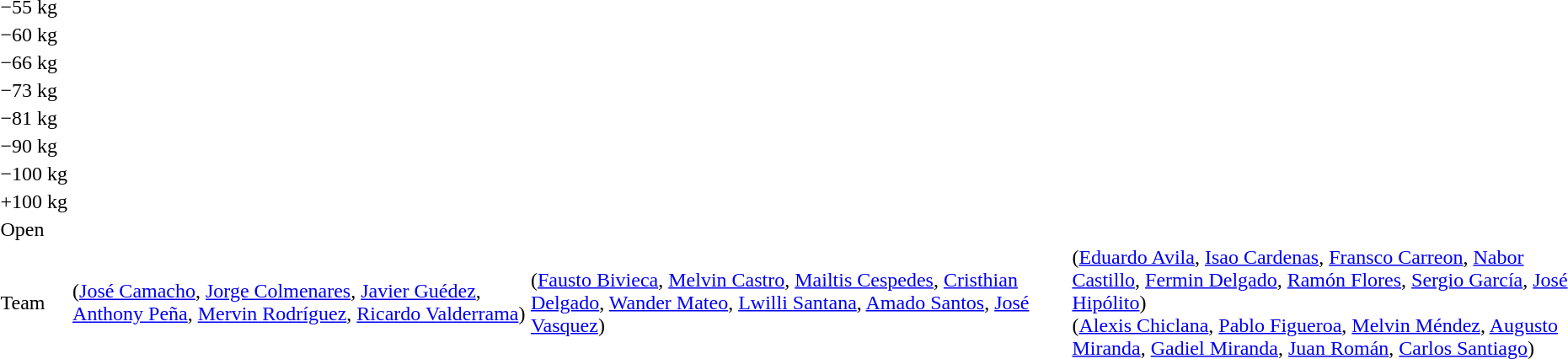<table>
<tr>
<td>−55 kg</td>
<td></td>
<td></td>
<td><br></td>
</tr>
<tr>
<td>−60 kg</td>
<td></td>
<td></td>
<td><br></td>
</tr>
<tr>
<td>−66 kg</td>
<td></td>
<td></td>
<td><br></td>
</tr>
<tr>
<td>−73 kg</td>
<td></td>
<td></td>
<td><br></td>
</tr>
<tr>
<td>−81 kg</td>
<td></td>
<td></td>
<td><br></td>
</tr>
<tr>
<td>−90 kg</td>
<td></td>
<td></td>
<td><br></td>
</tr>
<tr>
<td>−100 kg</td>
<td></td>
<td></td>
<td><br></td>
</tr>
<tr>
<td>+100 kg</td>
<td></td>
<td></td>
<td><br></td>
</tr>
<tr>
<td>Open</td>
<td></td>
<td></td>
<td><br></td>
</tr>
<tr>
<td>Team</td>
<td> (<a href='#'>José Camacho</a>, <a href='#'>Jorge Colmenares</a>, <a href='#'>Javier Guédez</a>, <a href='#'>Anthony Peña</a>, <a href='#'>Mervin Rodríguez</a>, <a href='#'>Ricardo Valderrama</a>)</td>
<td> (<a href='#'>Fausto Bivieca</a>, <a href='#'>Melvin Castro</a>, <a href='#'>Mailtis Cespedes</a>, <a href='#'>Cristhian Delgado</a>, <a href='#'>Wander Mateo</a>, <a href='#'>Lwilli Santana</a>, <a href='#'>Amado Santos</a>, <a href='#'>José Vasquez</a>)<br></td>
<td>(<a href='#'>Eduardo Avila</a>, <a href='#'>Isao Cardenas</a>, <a href='#'>Fransco Carreon</a>, <a href='#'>Nabor Castillo</a>, <a href='#'>Fermin Delgado</a>, <a href='#'>Ramón Flores</a>, <a href='#'>Sergio García</a>, <a href='#'>José Hipólito</a>)<br> (<a href='#'>Alexis Chiclana</a>, <a href='#'>Pablo Figueroa</a>, <a href='#'>Melvin Méndez</a>, <a href='#'>Augusto Miranda</a>, <a href='#'>Gadiel Miranda</a>, <a href='#'>Juan Román</a>, <a href='#'>Carlos Santiago</a>)</td>
</tr>
<tr>
</tr>
</table>
